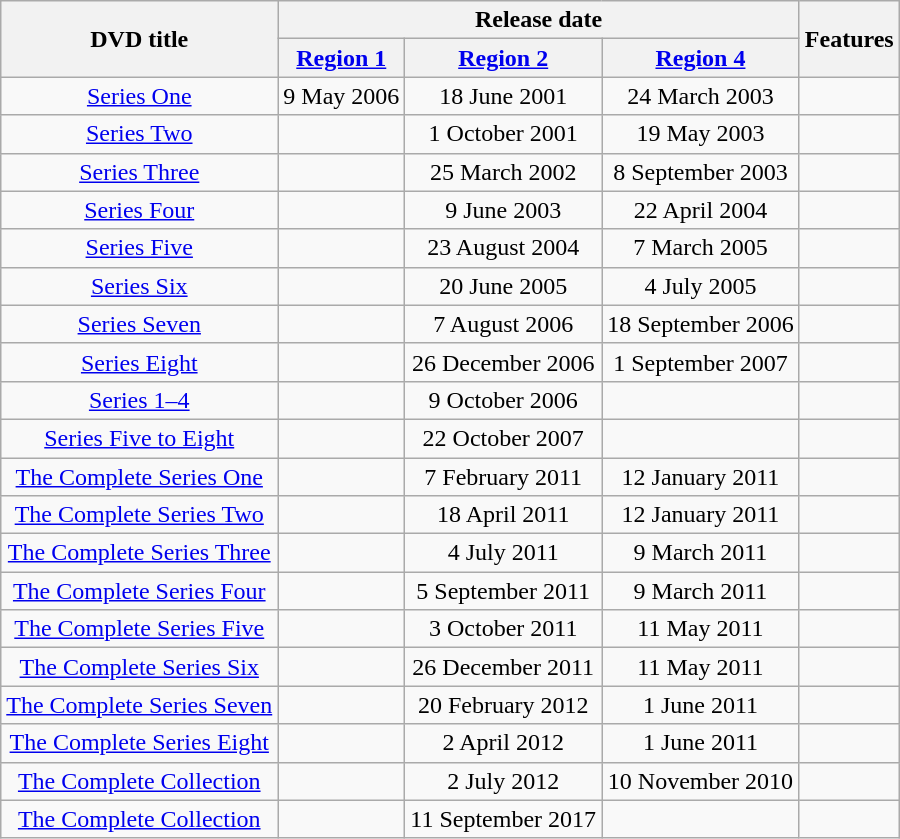<table class="wikitable" style="text-align:center;">
<tr>
<th rowspan="2">DVD title</th>
<th colspan="3">Release date</th>
<th rowspan="2">Features</th>
</tr>
<tr>
<th><a href='#'>Region 1</a></th>
<th><a href='#'>Region 2</a></th>
<th><a href='#'>Region 4</a></th>
</tr>
<tr>
<td><a href='#'>Series One</a></td>
<td>9 May 2006</td>
<td>18 June 2001</td>
<td>24 March 2003</td>
<td></td>
</tr>
<tr>
<td><a href='#'>Series Two</a></td>
<td></td>
<td>1 October 2001</td>
<td>19 May 2003</td>
<td></td>
</tr>
<tr>
<td><a href='#'>Series Three</a></td>
<td></td>
<td>25 March 2002</td>
<td>8 September 2003</td>
<td></td>
</tr>
<tr>
<td><a href='#'>Series Four</a></td>
<td></td>
<td>9 June 2003</td>
<td>22 April 2004</td>
<td></td>
</tr>
<tr>
<td><a href='#'>Series Five</a></td>
<td></td>
<td>23 August 2004</td>
<td>7 March 2005</td>
<td></td>
</tr>
<tr>
<td><a href='#'>Series Six</a></td>
<td></td>
<td>20 June 2005</td>
<td>4 July 2005</td>
<td></td>
</tr>
<tr>
<td><a href='#'>Series Seven</a></td>
<td></td>
<td>7 August 2006</td>
<td>18 September 2006</td>
<td></td>
</tr>
<tr>
<td><a href='#'>Series Eight</a></td>
<td></td>
<td>26 December 2006</td>
<td>1 September 2007</td>
<td></td>
</tr>
<tr>
<td><a href='#'>Series 1–4</a></td>
<td></td>
<td>9 October 2006</td>
<td></td>
<td></td>
</tr>
<tr>
<td><a href='#'>Series Five to Eight</a></td>
<td></td>
<td>22 October 2007</td>
<td></td>
<td></td>
</tr>
<tr>
<td><a href='#'>The Complete Series One</a> </td>
<td></td>
<td>7 February 2011</td>
<td>12 January 2011</td>
<td></td>
</tr>
<tr>
<td><a href='#'>The Complete Series Two</a> </td>
<td></td>
<td>18 April 2011</td>
<td>12 January 2011</td>
<td></td>
</tr>
<tr>
<td><a href='#'>The Complete Series Three</a> </td>
<td></td>
<td>4 July 2011</td>
<td>9 March 2011</td>
<td></td>
</tr>
<tr>
<td><a href='#'>The Complete Series Four</a> </td>
<td></td>
<td>5 September 2011</td>
<td>9 March 2011</td>
<td></td>
</tr>
<tr>
<td><a href='#'>The Complete Series Five</a> </td>
<td></td>
<td>3 October 2011</td>
<td>11 May 2011</td>
<td></td>
</tr>
<tr>
<td><a href='#'>The Complete Series Six</a> </td>
<td></td>
<td>26 December 2011</td>
<td>11 May 2011</td>
<td></td>
</tr>
<tr>
<td><a href='#'>The Complete Series Seven</a> </td>
<td></td>
<td>20 February 2012</td>
<td>1 June 2011</td>
<td></td>
</tr>
<tr>
<td><a href='#'>The Complete Series Eight</a> </td>
<td></td>
<td>2 April 2012</td>
<td>1 June 2011</td>
<td></td>
</tr>
<tr>
<td><a href='#'>The Complete Collection</a></td>
<td></td>
<td>2 July 2012</td>
<td>10 November 2010</td>
<td></td>
</tr>
<tr>
<td><a href='#'>The Complete Collection</a> </td>
<td></td>
<td>11 September 2017</td>
<td></td>
<td></td>
</tr>
</table>
